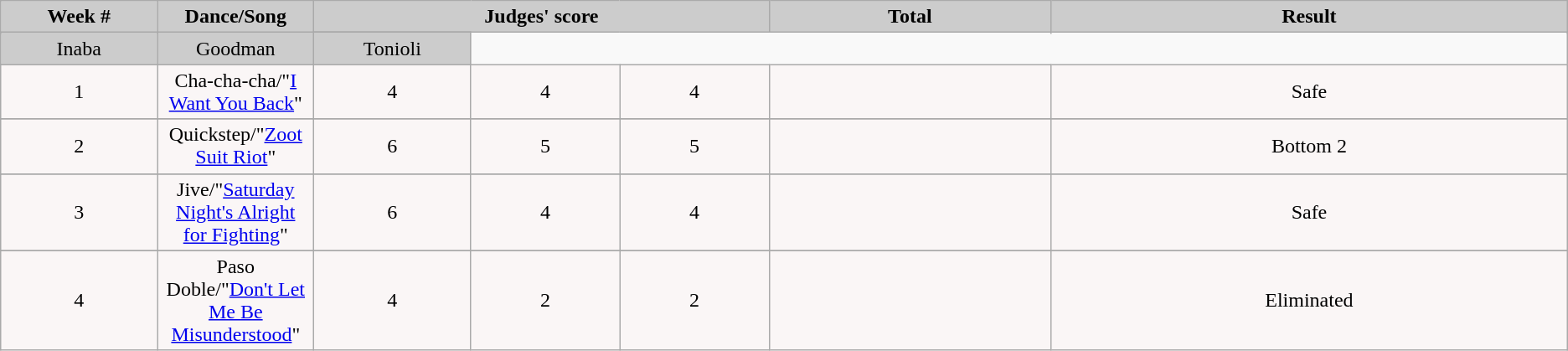<table class="wikitable" align="left">
<tr>
<td rowspan="2" bgcolor="CCCCCC" align="center"><strong>Week #</strong></td>
<td rowspan="2" bgcolor="CCCCCC" align="center"><strong>Dance/Song</strong></td>
<td colspan="3" bgcolor="CCCCCC" align="center"><strong>Judges' score</strong></td>
<td rowspan="2" bgcolor="CCCCCC" align="center"><strong>Total</strong></td>
<td rowspan="2" bgcolor="CCCCCC" align="center"><strong>Result</strong></td>
</tr>
<tr>
</tr>
<tr>
<td bgcolor="CCCCCC" width="10%" align="center">Inaba</td>
<td bgcolor="CCCCCC" width="10%" align="center">Goodman</td>
<td bgcolor="CCCCCC" width="10%" align="center">Tonioli</td>
</tr>
<tr>
</tr>
<tr>
<td align="center" bgcolor="FAF6F6">1</td>
<td align="center" bgcolor="FAF6F6">Cha-cha-cha/"<a href='#'>I Want You Back</a>"</td>
<td align="center" bgcolor="FAF6F6">4</td>
<td align="center" bgcolor="FAF6F6">4</td>
<td align="center" bgcolor="FAF6F6">4</td>
<td align="center" bgcolor="FAF6F6"></td>
<td align="center" bgcolor="FAF6F6">Safe</td>
</tr>
<tr>
</tr>
<tr>
<td align="center" bgcolor="FAF6F6">2</td>
<td align="center" bgcolor="FAF6F6">Quickstep/"<a href='#'>Zoot Suit Riot</a>"</td>
<td align="center" bgcolor="FAF6F6">6</td>
<td align="center" bgcolor="FAF6F6">5</td>
<td align="center" bgcolor="FAF6F6">5</td>
<td align="center" bgcolor="FAF6F6"></td>
<td align="center" bgcolor="FAF6F6">Bottom 2</td>
</tr>
<tr>
</tr>
<tr>
<td align="center" bgcolor="FAF6F6">3</td>
<td align="center" bgcolor="FAF6F6">Jive/"<a href='#'>Saturday Night's Alright for Fighting</a>"</td>
<td align="center" bgcolor="FAF6F6">6</td>
<td align="center" bgcolor="FAF6F6">4</td>
<td align="center" bgcolor="FAF6F6">4</td>
<td align="center" bgcolor="FAF6F6"></td>
<td align="center" bgcolor="FAF6F6">Safe</td>
</tr>
<tr>
</tr>
<tr>
<td align="center" bgcolor="FAF6F6">4</td>
<td align="center" bgcolor="FAF6F6">Paso Doble/"<a href='#'>Don't Let Me Be Misunderstood</a>"</td>
<td align="center" bgcolor="FAF6F6">4</td>
<td align="center" bgcolor="FAF6F6">2</td>
<td align="center" bgcolor="FAF6F6">2</td>
<td align="center" bgcolor="FAF6F6"></td>
<td align="center" bgcolor="FAF6F6">Eliminated</td>
</tr>
</table>
